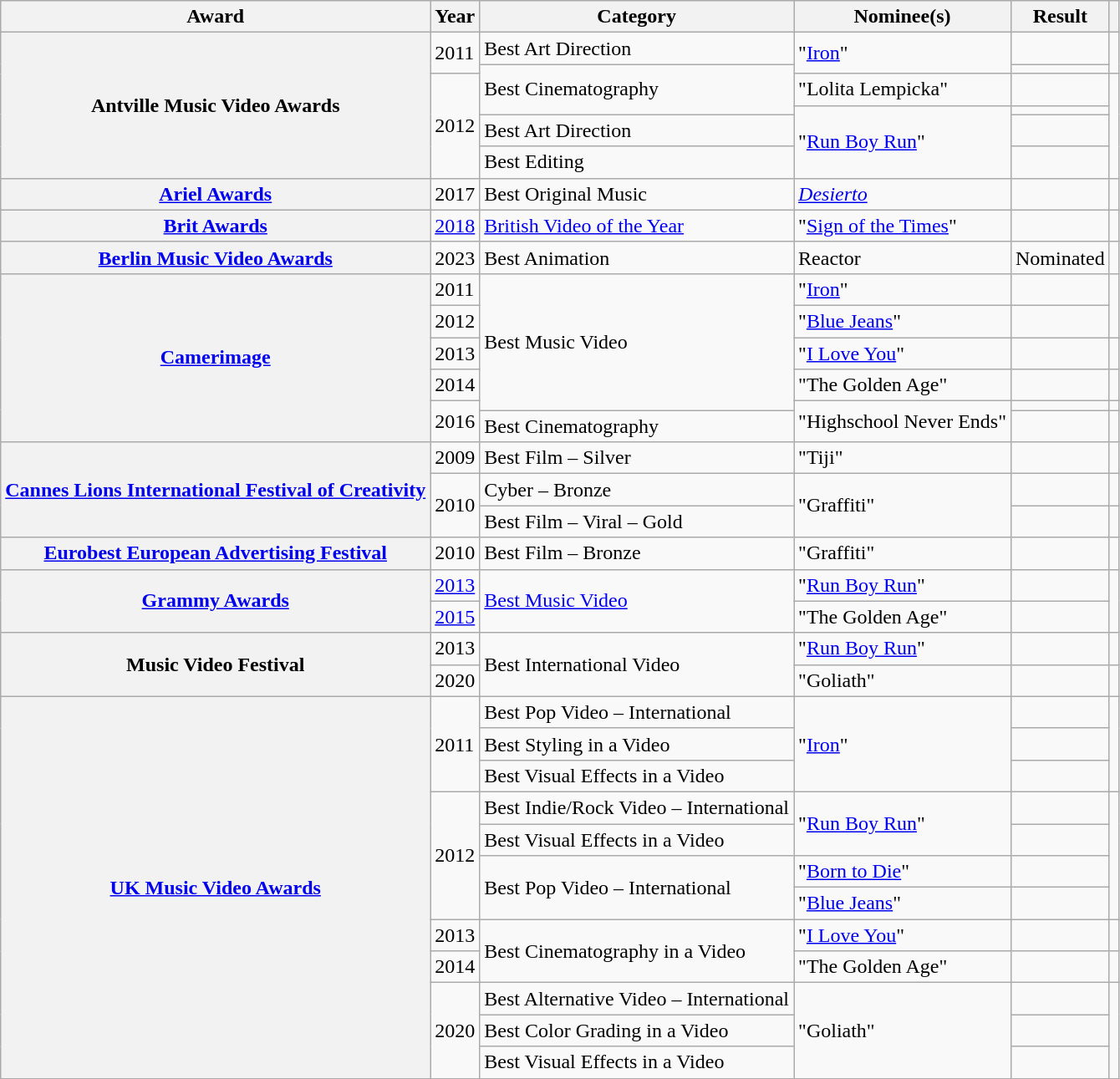<table class="wikitable sortable plainrowheaders">
<tr>
<th scope="col">Award</th>
<th scope="col">Year</th>
<th scope="col">Category</th>
<th scope="col">Nominee(s)</th>
<th scope="col">Result</th>
<th scope="col" class="unsortable"></th>
</tr>
<tr>
<th scope="row" rowspan="6">Antville Music Video Awards</th>
<td rowspan="2">2011</td>
<td>Best Art Direction</td>
<td rowspan="2">"<a href='#'>Iron</a>"</td>
<td></td>
<td rowspan="2"></td>
</tr>
<tr>
<td rowspan="3">Best Cinematography</td>
<td></td>
</tr>
<tr>
<td rowspan="4">2012</td>
<td>"Lolita Lempicka"</td>
<td></td>
<td rowspan="4"></td>
</tr>
<tr>
<td rowspan="3">"<a href='#'>Run Boy Run</a>"</td>
<td></td>
</tr>
<tr>
<td>Best Art Direction</td>
<td></td>
</tr>
<tr>
<td>Best Editing</td>
<td></td>
</tr>
<tr>
<th scope="row"><a href='#'>Ariel Awards</a></th>
<td>2017</td>
<td>Best Original Music</td>
<td><em><a href='#'>Desierto</a></em></td>
<td></td>
<td></td>
</tr>
<tr>
<th scope="row"><a href='#'>Brit Awards</a></th>
<td><a href='#'>2018</a></td>
<td><a href='#'>British Video of the Year</a></td>
<td>"<a href='#'>Sign of the Times</a>"</td>
<td></td>
<td></td>
</tr>
<tr>
<th><a href='#'>Berlin Music Video Awards</a></th>
<td>2023</td>
<td>Best Animation</td>
<td>Reactor</td>
<td>Nominated</td>
<td></td>
</tr>
<tr>
<th scope="row" rowspan="6"><a href='#'>Camerimage</a></th>
<td>2011</td>
<td rowspan="5">Best Music Video</td>
<td>"<a href='#'>Iron</a>"</td>
<td></td>
<td rowspan="2"></td>
</tr>
<tr>
<td>2012</td>
<td>"<a href='#'>Blue Jeans</a>"</td>
<td></td>
</tr>
<tr>
<td>2013</td>
<td>"<a href='#'>I Love You</a>"</td>
<td></td>
<td></td>
</tr>
<tr>
<td>2014</td>
<td>"The Golden Age"</td>
<td></td>
<td></td>
</tr>
<tr>
<td rowspan="2">2016</td>
<td rowspan="2">"Highschool Never Ends"</td>
<td></td>
<td></td>
</tr>
<tr>
<td>Best Cinematography</td>
<td></td>
<td></td>
</tr>
<tr>
<th scope="row" rowspan="3"><a href='#'>Cannes Lions International Festival of Creativity</a></th>
<td>2009</td>
<td>Best Film – Silver</td>
<td>"Tiji"</td>
<td></td>
<td></td>
</tr>
<tr>
<td rowspan="2">2010</td>
<td>Cyber – Bronze</td>
<td rowspan="2">"Graffiti"</td>
<td></td>
<td></td>
</tr>
<tr>
<td>Best Film – Viral – Gold</td>
<td></td>
<td></td>
</tr>
<tr>
<th scope="row"><a href='#'>Eurobest European Advertising Festival</a></th>
<td>2010</td>
<td>Best Film – Bronze</td>
<td>"Graffiti"</td>
<td></td>
<td></td>
</tr>
<tr>
<th scope="row" rowspan="2"><a href='#'>Grammy Awards</a></th>
<td><a href='#'>2013</a></td>
<td rowspan="2"><a href='#'>Best Music Video</a></td>
<td>"<a href='#'>Run Boy Run</a>"</td>
<td></td>
<td rowspan="2"></td>
</tr>
<tr>
<td><a href='#'>2015</a></td>
<td>"The Golden Age"</td>
<td></td>
</tr>
<tr>
<th scope="row" rowspan=2>Music Video Festival</th>
<td>2013</td>
<td rowspan=2>Best International Video</td>
<td>"<a href='#'>Run Boy Run</a>"</td>
<td></td>
<td></td>
</tr>
<tr>
<td>2020</td>
<td>"Goliath"</td>
<td></td>
<td></td>
</tr>
<tr>
<th scope="row" rowspan="12"><a href='#'>UK Music Video Awards</a></th>
<td rowspan="3">2011</td>
<td>Best Pop Video – International</td>
<td rowspan="3">"<a href='#'>Iron</a>"</td>
<td></td>
<td rowspan="3"></td>
</tr>
<tr>
<td>Best Styling in a Video</td>
<td></td>
</tr>
<tr>
<td>Best Visual Effects in a Video</td>
<td></td>
</tr>
<tr>
<td rowspan="4">2012</td>
<td>Best Indie/Rock Video – International</td>
<td rowspan="2">"<a href='#'>Run Boy Run</a>"</td>
<td></td>
<td rowspan="4"></td>
</tr>
<tr>
<td>Best Visual Effects in a Video</td>
<td></td>
</tr>
<tr>
<td rowspan="2">Best Pop Video – International</td>
<td>"<a href='#'>Born to Die</a>"</td>
<td></td>
</tr>
<tr>
<td>"<a href='#'>Blue Jeans</a>"</td>
<td></td>
</tr>
<tr>
<td>2013</td>
<td rowspan="2">Best Cinematography in a Video</td>
<td>"<a href='#'>I Love You</a>"</td>
<td></td>
<td></td>
</tr>
<tr>
<td>2014</td>
<td>"The Golden Age"</td>
<td></td>
<td></td>
</tr>
<tr>
<td rowspan="3">2020</td>
<td>Best Alternative Video – International</td>
<td rowspan="3">"Goliath"</td>
<td></td>
<td rowspan="3"></td>
</tr>
<tr>
<td>Best Color Grading in a Video</td>
<td></td>
</tr>
<tr>
<td>Best Visual Effects in a Video</td>
<td></td>
</tr>
</table>
